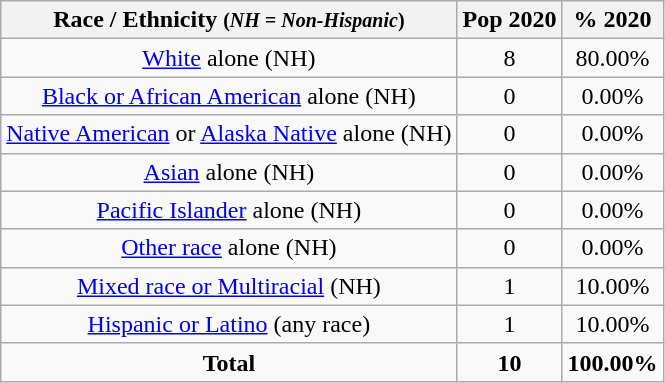<table class="wikitable" style="text-align:center;">
<tr>
<th>Race / Ethnicity <small>(<em>NH = Non-Hispanic</em>)</small></th>
<th>Pop 2020</th>
<th>% 2020</th>
</tr>
<tr>
<td><a href='#'>White</a> alone (NH)</td>
<td>8</td>
<td>80.00%</td>
</tr>
<tr>
<td><a href='#'>Black or African American</a> alone (NH)</td>
<td>0</td>
<td>0.00%</td>
</tr>
<tr>
<td><a href='#'>Native American</a> or <a href='#'>Alaska Native</a> alone (NH)</td>
<td>0</td>
<td>0.00%</td>
</tr>
<tr>
<td><a href='#'>Asian</a> alone (NH)</td>
<td>0</td>
<td>0.00%</td>
</tr>
<tr>
<td><a href='#'>Pacific Islander</a> alone (NH)</td>
<td>0</td>
<td>0.00%</td>
</tr>
<tr>
<td><a href='#'>Other race</a> alone (NH)</td>
<td>0</td>
<td>0.00%</td>
</tr>
<tr>
<td><a href='#'>Mixed race or Multiracial</a> (NH)</td>
<td>1</td>
<td>10.00%</td>
</tr>
<tr>
<td><a href='#'>Hispanic or Latino</a> (any race)</td>
<td>1</td>
<td>10.00%</td>
</tr>
<tr>
<td><strong>Total</strong></td>
<td><strong>10</strong></td>
<td><strong>100.00%</strong></td>
</tr>
</table>
